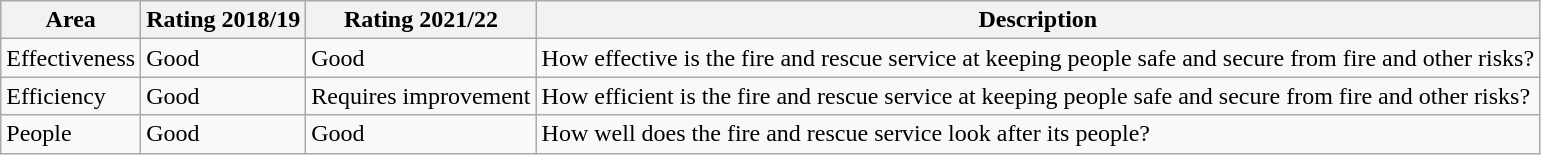<table class="wikitable">
<tr>
<th>Area</th>
<th>Rating 2018/19</th>
<th>Rating 2021/22</th>
<th>Description</th>
</tr>
<tr>
<td>Effectiveness</td>
<td>Good</td>
<td>Good</td>
<td>How effective is the fire and rescue service at keeping people safe and secure from fire and other risks?</td>
</tr>
<tr>
<td>Efficiency</td>
<td>Good</td>
<td>Requires improvement</td>
<td>How efficient is the fire and rescue service at keeping people safe and secure from fire and other risks?</td>
</tr>
<tr>
<td>People</td>
<td>Good</td>
<td>Good</td>
<td>How well does the fire and rescue service look after its people?</td>
</tr>
</table>
